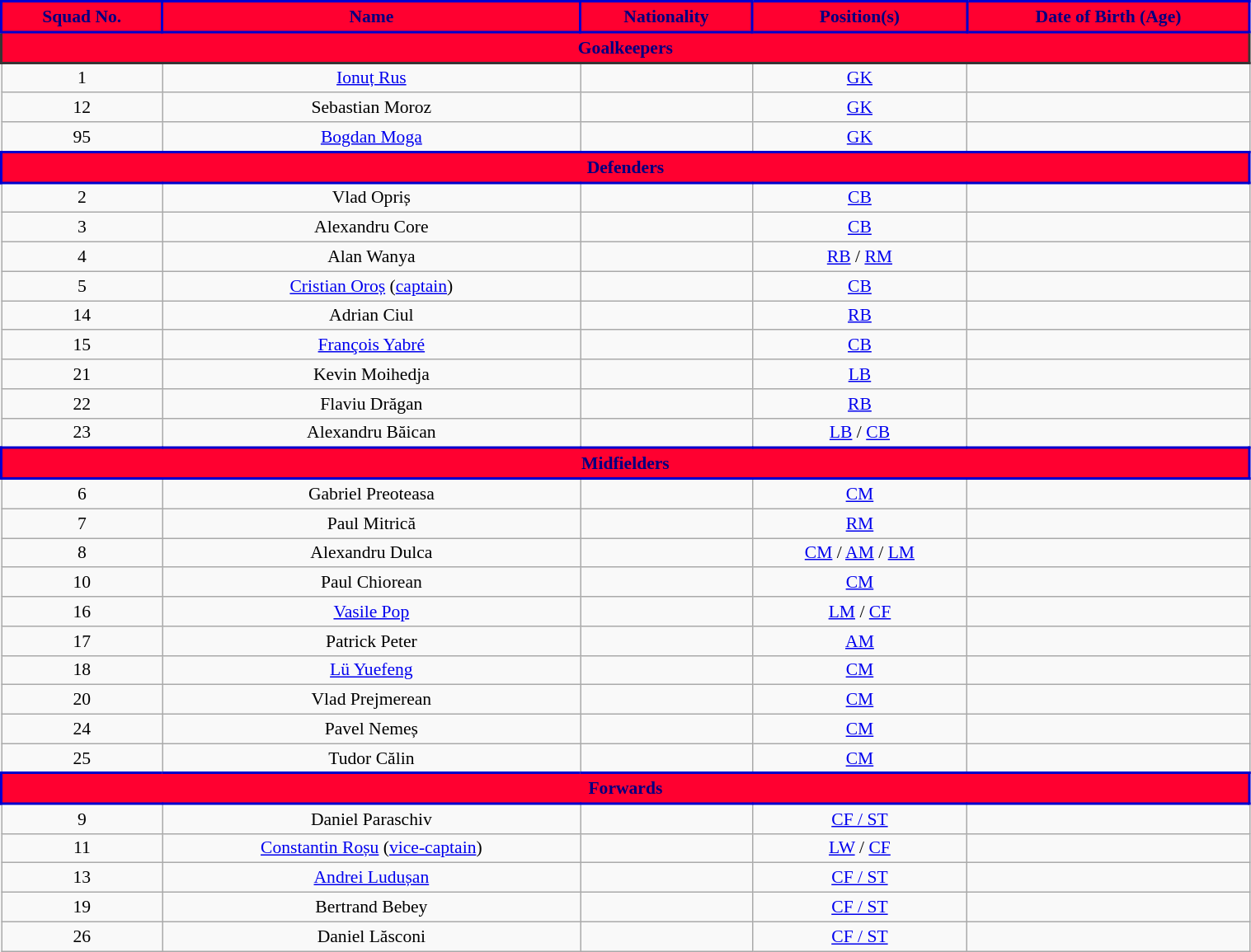<table class="wikitable" style="text-align:center; font-size:90%; width:80%;">
<tr>
<th style="background:#FF0030;color:#000080;border:2px solid #0000CD;text-align:center;">Squad No.</th>
<th style="background:#FF0030;color:#000080;border:2px solid #0000CD;text-align:center;">Name</th>
<th style="background:#FF0030;color:#000080;border:2px solid #0000CD;text-align:center;">Nationality</th>
<th style="background:#FF0030;color:#000080;border:2px solid #0000CD;text-align:center;">Position(s)</th>
<th style="background:#FF0030;color:#000080;border:2px solid #0000CD;text-align:center;">Date of Birth (Age)</th>
</tr>
<tr>
<th colspan="5" style="background:#FF0030;color:#000080;border:2px solid #373435;text-align:center;">Goalkeepers</th>
</tr>
<tr>
<td>1</td>
<td><a href='#'>Ionuț Rus</a></td>
<td></td>
<td><a href='#'>GK</a></td>
<td></td>
</tr>
<tr>
<td>12</td>
<td>Sebastian Moroz</td>
<td></td>
<td><a href='#'>GK</a></td>
<td></td>
</tr>
<tr>
<td>95</td>
<td><a href='#'>Bogdan Moga</a></td>
<td></td>
<td><a href='#'>GK</a></td>
<td></td>
</tr>
<tr>
<th colspan="5" style="background:#FF0030;color:#000080;border:2px solid #0000CD;text-align:center;">Defenders</th>
</tr>
<tr>
<td>2</td>
<td>Vlad Opriș</td>
<td></td>
<td><a href='#'>CB</a></td>
<td></td>
</tr>
<tr>
<td>3</td>
<td>Alexandru Core</td>
<td></td>
<td><a href='#'>CB</a></td>
<td></td>
</tr>
<tr>
<td>4</td>
<td>Alan Wanya</td>
<td></td>
<td><a href='#'>RB</a> / <a href='#'>RM</a></td>
<td></td>
</tr>
<tr>
<td>5</td>
<td><a href='#'>Cristian Oroș</a> (<a href='#'>captain</a>)</td>
<td></td>
<td><a href='#'>CB</a></td>
<td></td>
</tr>
<tr>
<td>14</td>
<td>Adrian Ciul</td>
<td></td>
<td><a href='#'>RB</a></td>
<td></td>
</tr>
<tr>
<td>15</td>
<td><a href='#'>François Yabré</a></td>
<td></td>
<td><a href='#'>CB</a></td>
<td></td>
</tr>
<tr>
<td>21</td>
<td>Kevin Moihedja</td>
<td></td>
<td><a href='#'>LB</a></td>
<td></td>
</tr>
<tr>
<td>22</td>
<td>Flaviu Drăgan</td>
<td></td>
<td><a href='#'>RB</a></td>
<td></td>
</tr>
<tr>
<td>23</td>
<td>Alexandru Băican</td>
<td></td>
<td><a href='#'>LB</a> / <a href='#'>CB</a></td>
<td></td>
</tr>
<tr>
<th colspan="5" style="background:#FF0030;color:#000080;border:2px solid #0000CD;">Midfielders</th>
</tr>
<tr>
<td>6</td>
<td>Gabriel Preoteasa</td>
<td></td>
<td><a href='#'>CM</a></td>
<td></td>
</tr>
<tr>
<td>7</td>
<td>Paul Mitrică</td>
<td></td>
<td><a href='#'>RM</a></td>
<td></td>
</tr>
<tr>
<td>8</td>
<td>Alexandru Dulca</td>
<td></td>
<td><a href='#'>CM</a> / <a href='#'>AM</a> / <a href='#'>LM</a></td>
<td></td>
</tr>
<tr>
<td>10</td>
<td>Paul Chiorean</td>
<td></td>
<td><a href='#'>CM</a></td>
<td></td>
</tr>
<tr>
<td>16</td>
<td><a href='#'>Vasile Pop</a></td>
<td></td>
<td><a href='#'>LM</a> / <a href='#'>CF</a></td>
<td></td>
</tr>
<tr>
<td>17</td>
<td>Patrick Peter</td>
<td></td>
<td><a href='#'>AM</a></td>
<td></td>
</tr>
<tr>
<td>18</td>
<td><a href='#'>Lü Yuefeng</a></td>
<td></td>
<td><a href='#'>CM</a></td>
<td></td>
</tr>
<tr>
<td>20</td>
<td>Vlad Prejmerean</td>
<td></td>
<td><a href='#'>CM</a></td>
<td></td>
</tr>
<tr>
<td>24</td>
<td>Pavel Nemeș</td>
<td></td>
<td><a href='#'>CM</a></td>
<td></td>
</tr>
<tr>
<td>25</td>
<td>Tudor Călin</td>
<td></td>
<td><a href='#'>CM</a></td>
<td></td>
</tr>
<tr>
</tr>
<tr>
<th colspan="5" style="background:#FF0030;color:#000080;border:2px solid #0000CD;">Forwards</th>
</tr>
<tr>
<td>9</td>
<td>Daniel Paraschiv</td>
<td></td>
<td><a href='#'>CF / ST</a></td>
<td></td>
</tr>
<tr>
<td>11</td>
<td><a href='#'>Constantin Roșu</a> (<a href='#'>vice-captain</a>)</td>
<td></td>
<td><a href='#'>LW</a> / <a href='#'>CF</a></td>
<td></td>
</tr>
<tr>
<td>13</td>
<td><a href='#'>Andrei Ludușan</a></td>
<td></td>
<td><a href='#'>CF / ST</a></td>
<td></td>
</tr>
<tr>
<td>19</td>
<td>Bertrand Bebey</td>
<td></td>
<td><a href='#'>CF / ST</a></td>
<td></td>
</tr>
<tr>
<td>26</td>
<td>Daniel Lăsconi</td>
<td></td>
<td><a href='#'>CF / ST</a></td>
<td></td>
</tr>
</table>
